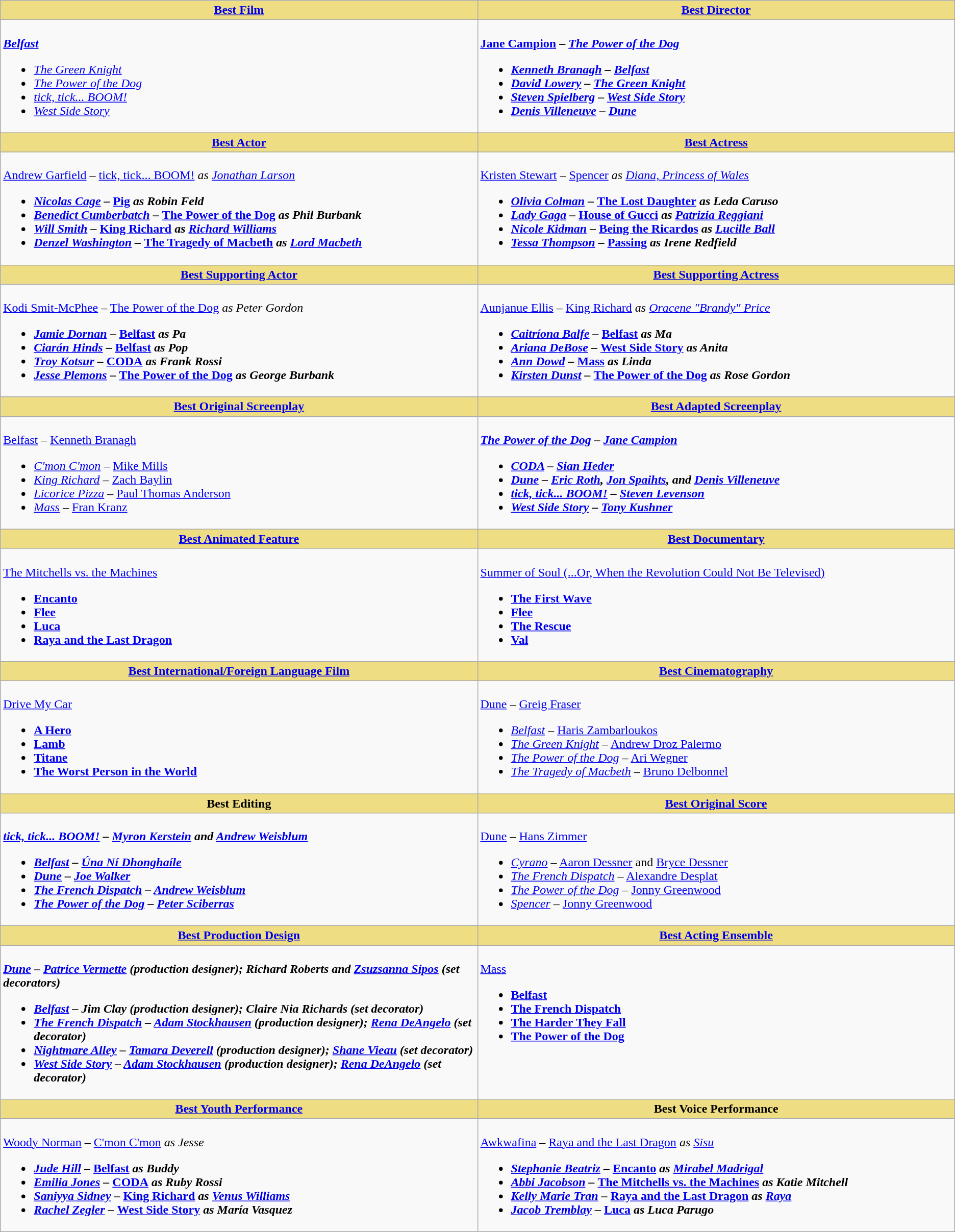<table class="wikitable">
<tr>
<th style="background:#EEDD82; width:50%"><a href='#'>Best Film</a></th>
<th style="background:#EEDD82; width:50%"><a href='#'>Best Director</a></th>
</tr>
<tr>
<td valign="top"><br><strong><em><a href='#'>Belfast</a></em></strong><ul><li><em><a href='#'>The Green Knight</a></em></li><li><em><a href='#'>The Power of the Dog</a></em></li><li><em><a href='#'>tick, tick... BOOM!</a></em></li><li><em><a href='#'>West Side Story</a></em></li></ul></td>
<td valign="top"><br><strong><a href='#'>Jane Campion</a> – <em><a href='#'>The Power of the Dog</a><strong><em><ul><li><a href='#'>Kenneth Branagh</a> – </em><a href='#'>Belfast</a><em></li><li><a href='#'>David Lowery</a> – </em><a href='#'>The Green Knight</a><em></li><li><a href='#'>Steven Spielberg</a> – </em><a href='#'>West Side Story</a><em></li><li><a href='#'>Denis Villeneuve</a> – </em><a href='#'>Dune</a><em></li></ul></td>
</tr>
<tr>
<th style="background:#EEDD82; width:50%"><a href='#'>Best Actor</a></th>
<th style="background:#EEDD82; width:50%"><a href='#'>Best Actress</a></th>
</tr>
<tr>
<td valign="top"><br></strong><a href='#'>Andrew Garfield</a> – </em><a href='#'>tick, tick... BOOM!</a><em> as <a href='#'>Jonathan Larson</a><strong><ul><li><a href='#'>Nicolas Cage</a> – </em><a href='#'>Pig</a><em> as Robin Feld</li><li><a href='#'>Benedict Cumberbatch</a> – </em><a href='#'>The Power of the Dog</a><em> as Phil Burbank</li><li><a href='#'>Will Smith</a> – </em><a href='#'>King Richard</a><em> as <a href='#'>Richard Williams</a></li><li><a href='#'>Denzel Washington</a> – </em><a href='#'>The Tragedy of Macbeth</a><em> as <a href='#'>Lord Macbeth</a></li></ul></td>
<td valign="top"><br></strong><a href='#'>Kristen Stewart</a> – </em><a href='#'>Spencer</a><em> as <a href='#'>Diana, Princess of Wales</a><strong><ul><li><a href='#'>Olivia Colman</a> – </em><a href='#'>The Lost Daughter</a><em> as Leda Caruso</li><li><a href='#'>Lady Gaga</a> – </em><a href='#'>House of Gucci</a><em> as <a href='#'>Patrizia Reggiani</a></li><li><a href='#'>Nicole Kidman</a> – </em><a href='#'>Being the Ricardos</a><em> as <a href='#'>Lucille Ball</a></li><li><a href='#'>Tessa Thompson</a> – </em><a href='#'>Passing</a><em> as Irene Redfield</li></ul></td>
</tr>
<tr>
<th style="background:#EEDD82; width:50%"><a href='#'>Best Supporting Actor</a></th>
<th style="background:#EEDD82; width:50%"><a href='#'>Best Supporting Actress</a></th>
</tr>
<tr>
<td valign="top"><br></strong><a href='#'>Kodi Smit-McPhee</a> – </em><a href='#'>The Power of the Dog</a><em> as Peter Gordon<strong><ul><li><a href='#'>Jamie Dornan</a> – </em><a href='#'>Belfast</a><em> as Pa</li><li><a href='#'>Ciarán Hinds</a> – </em><a href='#'>Belfast</a><em> as Pop</li><li><a href='#'>Troy Kotsur</a> – </em><a href='#'>CODA</a><em> as Frank Rossi</li><li><a href='#'>Jesse Plemons</a> – </em><a href='#'>The Power of the Dog</a><em> as George Burbank</li></ul></td>
<td valign="top"><br></strong><a href='#'>Aunjanue Ellis</a> – </em><a href='#'>King Richard</a><em> as <a href='#'>Oracene "Brandy" Price</a><strong><ul><li><a href='#'>Caitríona Balfe</a> – </em><a href='#'>Belfast</a><em> as Ma</li><li><a href='#'>Ariana DeBose</a> – </em><a href='#'>West Side Story</a><em> as Anita</li><li><a href='#'>Ann Dowd</a> – </em><a href='#'>Mass</a><em> as Linda</li><li><a href='#'>Kirsten Dunst</a> – </em><a href='#'>The Power of the Dog</a><em> as Rose Gordon</li></ul></td>
</tr>
<tr>
<th style="background:#EEDD82; width:50%"><a href='#'>Best Original Screenplay</a></th>
<th style="background:#EEDD82; width:50%"><a href='#'>Best Adapted Screenplay</a></th>
</tr>
<tr>
<td valign="top"><br></em></strong><a href='#'>Belfast</a></em> – <a href='#'>Kenneth Branagh</a></strong><ul><li><em><a href='#'>C'mon C'mon</a></em> – <a href='#'>Mike Mills</a></li><li><em><a href='#'>King Richard</a></em> – <a href='#'>Zach Baylin</a></li><li><em><a href='#'>Licorice Pizza</a></em> – <a href='#'>Paul Thomas Anderson</a></li><li><em><a href='#'>Mass</a></em> – <a href='#'>Fran Kranz</a></li></ul></td>
<td valign="top"><br><strong><em><a href='#'>The Power of the Dog</a><em> – <a href='#'>Jane Campion</a><strong><ul><li></em><a href='#'>CODA</a><em> – <a href='#'>Sian Heder</a></li><li></em><a href='#'>Dune</a><em> – <a href='#'>Eric Roth</a>, <a href='#'>Jon Spaihts</a>, and <a href='#'>Denis Villeneuve</a></li><li></em><a href='#'>tick, tick... BOOM!</a><em> – <a href='#'>Steven Levenson</a></li><li></em><a href='#'>West Side Story</a><em> – <a href='#'>Tony Kushner</a></li></ul></td>
</tr>
<tr>
<th style="background:#EEDD82; width:50%"><a href='#'>Best Animated Feature</a></th>
<th style="background:#EEDD82; width:50%"><a href='#'>Best Documentary</a></th>
</tr>
<tr>
<td valign="top"><br></em></strong><a href='#'>The Mitchells vs. the Machines</a><strong><em><ul><li></em><a href='#'>Encanto</a><em></li><li></em><a href='#'>Flee</a><em></li><li></em><a href='#'>Luca</a><em></li><li></em><a href='#'>Raya and the Last Dragon</a><em></li></ul></td>
<td valign="top"><br></em></strong><a href='#'>Summer of Soul (...Or, When the Revolution Could Not Be Televised)</a><strong><em><ul><li></em><a href='#'>The First Wave</a><em></li><li></em><a href='#'>Flee</a><em></li><li></em><a href='#'>The Rescue</a><em></li><li></em><a href='#'>Val</a><em></li></ul></td>
</tr>
<tr>
<th style="background:#EEDD82; width:50%"><a href='#'>Best International/Foreign Language Film</a></th>
<th style="background:#EEDD82; width:50%"><a href='#'>Best Cinematography</a></th>
</tr>
<tr>
<td valign="top"><br></em></strong><a href='#'>Drive My Car</a><strong><em><ul><li></em><a href='#'>A Hero</a><em></li><li></em><a href='#'>Lamb</a><em></li><li></em><a href='#'>Titane</a><em></li><li></em><a href='#'>The Worst Person in the World</a><em></li></ul></td>
<td valign="top"><br></em></strong><a href='#'>Dune</a></em> – <a href='#'>Greig Fraser</a></strong><ul><li><em><a href='#'>Belfast</a></em> – <a href='#'>Haris Zambarloukos</a></li><li><em><a href='#'>The Green Knight</a></em> – <a href='#'>Andrew Droz Palermo</a></li><li><em><a href='#'>The Power of the Dog</a></em> – <a href='#'>Ari Wegner</a></li><li><em><a href='#'>The Tragedy of Macbeth</a></em> – <a href='#'>Bruno Delbonnel</a></li></ul></td>
</tr>
<tr>
<th style="background:#EEDD82; width:50%">Best Editing</th>
<th style="background:#EEDD82; width:50%"><a href='#'>Best Original Score</a></th>
</tr>
<tr>
<td valign="top"><br><strong><em><a href='#'>tick, tick... BOOM!</a><em> – <a href='#'>Myron Kerstein</a> and <a href='#'>Andrew Weisblum</a><strong><ul><li></em><a href='#'>Belfast</a><em> – <a href='#'>Úna Ní Dhonghaíle</a></li><li></em><a href='#'>Dune</a><em> – <a href='#'>Joe Walker</a></li><li></em><a href='#'>The French Dispatch</a><em> – <a href='#'>Andrew Weisblum</a></li><li></em><a href='#'>The Power of the Dog</a><em> – <a href='#'>Peter Sciberras</a></li></ul></td>
<td valign="top"><br></em></strong><a href='#'>Dune</a></em> – <a href='#'>Hans Zimmer</a></strong><ul><li><em><a href='#'>Cyrano</a></em> – <a href='#'>Aaron Dessner</a> and <a href='#'>Bryce Dessner</a></li><li><em><a href='#'>The French Dispatch</a></em> – <a href='#'>Alexandre Desplat</a></li><li><em><a href='#'>The Power of the Dog</a></em> – <a href='#'>Jonny Greenwood</a></li><li><em><a href='#'>Spencer</a></em> – <a href='#'>Jonny Greenwood</a></li></ul></td>
</tr>
<tr>
<th style="background:#EEDD82; width:50%"><a href='#'>Best Production Design</a></th>
<th style="background:#EEDD82; width:50%"><a href='#'>Best Acting Ensemble</a></th>
</tr>
<tr>
<td valign="top"><br><strong><em><a href='#'>Dune</a><em> – <a href='#'>Patrice Vermette</a> (production designer); Richard Roberts and <a href='#'>Zsuzsanna Sipos</a> (set decorators)<strong><ul><li></em><a href='#'>Belfast</a><em> – Jim Clay (production designer); Claire Nia Richards (set decorator)</li><li></em><a href='#'>The French Dispatch</a><em> – <a href='#'>Adam Stockhausen</a> (production designer); <a href='#'>Rena DeAngelo</a> (set decorator)</li><li></em><a href='#'>Nightmare Alley</a><em> – <a href='#'>Tamara Deverell</a> (production designer); <a href='#'>Shane Vieau</a> (set decorator)</li><li></em><a href='#'>West Side Story</a><em> – <a href='#'>Adam Stockhausen</a> (production designer); <a href='#'>Rena DeAngelo</a> (set decorator)</li></ul></td>
<td valign="top"><br></em></strong><a href='#'>Mass</a><strong><em><ul><li></em><a href='#'>Belfast</a><em></li><li></em><a href='#'>The French Dispatch</a><em></li><li></em><a href='#'>The Harder They Fall</a><em></li><li></em><a href='#'>The Power of the Dog</a><em></li></ul></td>
</tr>
<tr>
<th style="background:#EEDD82; width:50%"><a href='#'>Best Youth Performance</a></th>
<th style="background:#EEDD82; width:50%">Best Voice Performance</th>
</tr>
<tr>
<td valign="top"><br></strong><a href='#'>Woody Norman</a> – </em><a href='#'>C'mon C'mon</a><em> as Jesse<strong><ul><li><a href='#'>Jude Hill</a> – </em><a href='#'>Belfast</a><em> as Buddy</li><li><a href='#'>Emilia Jones</a> – </em><a href='#'>CODA</a><em> as Ruby Rossi</li><li><a href='#'>Saniyya Sidney</a> – </em><a href='#'>King Richard</a><em> as <a href='#'>Venus Williams</a></li><li><a href='#'>Rachel Zegler</a> – </em><a href='#'>West Side Story</a><em> as María Vasquez</li></ul></td>
<td valign="top"><br></strong><a href='#'>Awkwafina</a> – </em><a href='#'>Raya and the Last Dragon</a><em> as <a href='#'>Sisu</a><strong><ul><li><a href='#'>Stephanie Beatriz</a> – </em><a href='#'>Encanto</a><em> as <a href='#'>Mirabel Madrigal</a></li><li><a href='#'>Abbi Jacobson</a> – </em><a href='#'>The Mitchells vs. the Machines</a><em> as Katie Mitchell</li><li><a href='#'>Kelly Marie Tran</a> – </em><a href='#'>Raya and the Last Dragon</a><em> as <a href='#'>Raya</a></li><li><a href='#'>Jacob Tremblay</a> – </em><a href='#'>Luca</a><em> as Luca Parugo</li></ul></td>
</tr>
</table>
